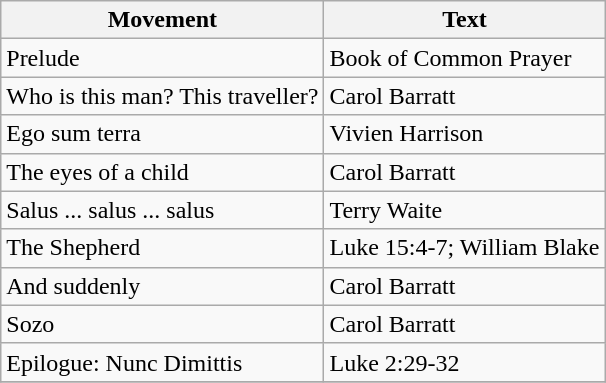<table class=wikitable>
<tr>
<th>Movement</th>
<th>Text</th>
</tr>
<tr>
<td>Prelude</td>
<td>Book of Common Prayer</td>
</tr>
<tr>
<td>Who is this man? This traveller?</td>
<td>Carol Barratt</td>
</tr>
<tr>
<td>Ego sum terra</td>
<td>Vivien Harrison</td>
</tr>
<tr>
<td>The eyes of a child</td>
<td>Carol Barratt</td>
</tr>
<tr>
<td>Salus ... salus ... salus</td>
<td>Terry Waite</td>
</tr>
<tr>
<td>The Shepherd</td>
<td>Luke 15:4-7; William Blake</td>
</tr>
<tr>
<td>And suddenly</td>
<td>Carol Barratt</td>
</tr>
<tr>
<td>Sozo</td>
<td>Carol Barratt</td>
</tr>
<tr>
<td>Epilogue: Nunc Dimittis</td>
<td>Luke 2:29-32</td>
</tr>
<tr>
</tr>
</table>
